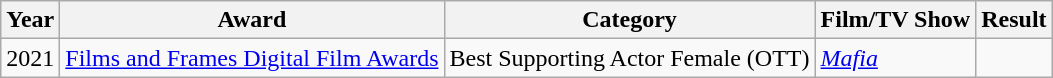<table class="wikitable sortable">
<tr>
<th>Year</th>
<th>Award</th>
<th>Category</th>
<th>Film/TV Show</th>
<th>Result</th>
</tr>
<tr>
<td rowspan="1">2021</td>
<td><a href='#'>Films and Frames Digital Film Awards</a></td>
<td>Best Supporting Actor Female (OTT)</td>
<td><em><a href='#'>Mafia</a></em></td>
<td></td>
</tr>
</table>
